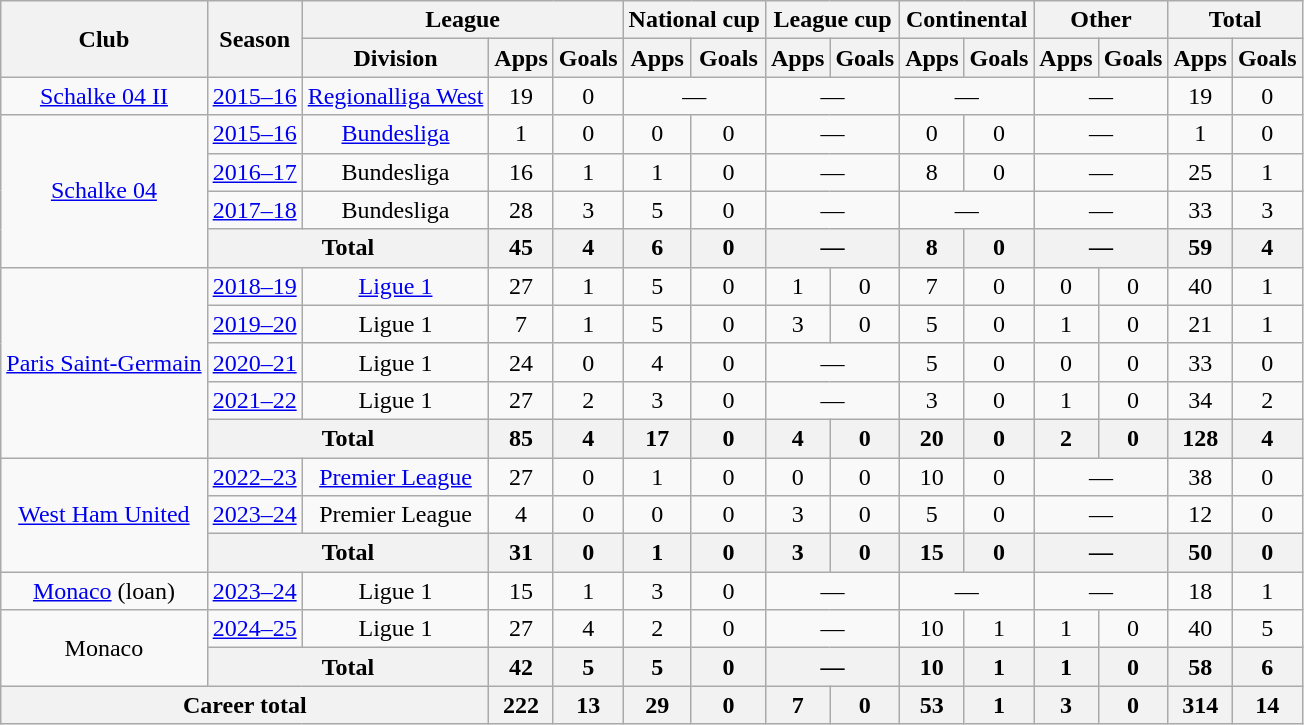<table class="wikitable" style="text-align: center;">
<tr>
<th rowspan="2">Club</th>
<th rowspan="2">Season</th>
<th colspan="3">League</th>
<th colspan="2">National cup</th>
<th colspan="2">League cup</th>
<th colspan="2">Continental</th>
<th colspan="2">Other</th>
<th colspan="2">Total</th>
</tr>
<tr>
<th>Division</th>
<th>Apps</th>
<th>Goals</th>
<th>Apps</th>
<th>Goals</th>
<th>Apps</th>
<th>Goals</th>
<th>Apps</th>
<th>Goals</th>
<th>Apps</th>
<th>Goals</th>
<th>Apps</th>
<th>Goals</th>
</tr>
<tr>
<td><a href='#'>Schalke 04 II</a></td>
<td><a href='#'>2015–16</a></td>
<td><a href='#'>Regionalliga West</a></td>
<td>19</td>
<td>0</td>
<td colspan="2">—</td>
<td colspan="2">—</td>
<td colspan="2">—</td>
<td colspan="2">—</td>
<td>19</td>
<td>0</td>
</tr>
<tr>
<td rowspan="4"><a href='#'>Schalke 04</a></td>
<td><a href='#'>2015–16</a></td>
<td><a href='#'>Bundesliga</a></td>
<td>1</td>
<td>0</td>
<td>0</td>
<td>0</td>
<td colspan="2">—</td>
<td>0</td>
<td>0</td>
<td colspan="2">—</td>
<td>1</td>
<td>0</td>
</tr>
<tr>
<td><a href='#'>2016–17</a></td>
<td>Bundesliga</td>
<td>16</td>
<td>1</td>
<td>1</td>
<td>0</td>
<td colspan="2">—</td>
<td>8</td>
<td>0</td>
<td colspan="2">—</td>
<td>25</td>
<td>1</td>
</tr>
<tr>
<td><a href='#'>2017–18</a></td>
<td>Bundesliga</td>
<td>28</td>
<td>3</td>
<td>5</td>
<td>0</td>
<td colspan="2">—</td>
<td colspan="2">—</td>
<td colspan="2">—</td>
<td>33</td>
<td>3</td>
</tr>
<tr>
<th colspan="2">Total</th>
<th>45</th>
<th>4</th>
<th>6</th>
<th>0</th>
<th colspan="2">—</th>
<th>8</th>
<th>0</th>
<th colspan="2">—</th>
<th>59</th>
<th>4</th>
</tr>
<tr>
<td rowspan="5"><a href='#'>Paris Saint-Germain</a></td>
<td><a href='#'>2018–19</a></td>
<td><a href='#'>Ligue 1</a></td>
<td>27</td>
<td>1</td>
<td>5</td>
<td>0</td>
<td>1</td>
<td>0</td>
<td>7</td>
<td>0</td>
<td>0</td>
<td>0</td>
<td>40</td>
<td>1</td>
</tr>
<tr>
<td><a href='#'>2019–20</a></td>
<td>Ligue 1</td>
<td>7</td>
<td>1</td>
<td>5</td>
<td>0</td>
<td>3</td>
<td>0</td>
<td>5</td>
<td>0</td>
<td>1</td>
<td>0</td>
<td>21</td>
<td>1</td>
</tr>
<tr>
<td><a href='#'>2020–21</a></td>
<td>Ligue 1</td>
<td>24</td>
<td>0</td>
<td>4</td>
<td>0</td>
<td colspan="2">—</td>
<td>5</td>
<td>0</td>
<td>0</td>
<td>0</td>
<td>33</td>
<td>0</td>
</tr>
<tr>
<td><a href='#'>2021–22</a></td>
<td>Ligue 1</td>
<td>27</td>
<td>2</td>
<td>3</td>
<td>0</td>
<td colspan="2">—</td>
<td>3</td>
<td>0</td>
<td>1</td>
<td>0</td>
<td>34</td>
<td>2</td>
</tr>
<tr>
<th colspan="2">Total</th>
<th>85</th>
<th>4</th>
<th>17</th>
<th>0</th>
<th>4</th>
<th>0</th>
<th>20</th>
<th>0</th>
<th>2</th>
<th>0</th>
<th>128</th>
<th>4</th>
</tr>
<tr>
<td rowspan="3"><a href='#'>West Ham United</a></td>
<td><a href='#'>2022–23</a></td>
<td><a href='#'>Premier League</a></td>
<td>27</td>
<td>0</td>
<td>1</td>
<td>0</td>
<td>0</td>
<td>0</td>
<td>10</td>
<td>0</td>
<td colspan="2">—</td>
<td>38</td>
<td>0</td>
</tr>
<tr>
<td><a href='#'>2023–24</a></td>
<td>Premier League</td>
<td>4</td>
<td>0</td>
<td>0</td>
<td>0</td>
<td>3</td>
<td>0</td>
<td>5</td>
<td>0</td>
<td colspan="2">—</td>
<td>12</td>
<td>0</td>
</tr>
<tr>
<th colspan="2">Total</th>
<th>31</th>
<th>0</th>
<th>1</th>
<th>0</th>
<th>3</th>
<th>0</th>
<th>15</th>
<th>0</th>
<th colspan="2">—</th>
<th>50</th>
<th>0</th>
</tr>
<tr>
<td><a href='#'>Monaco</a> (loan)</td>
<td><a href='#'>2023–24</a></td>
<td>Ligue 1</td>
<td>15</td>
<td>1</td>
<td>3</td>
<td>0</td>
<td colspan="2">—</td>
<td colspan="2">—</td>
<td colspan="2">—</td>
<td>18</td>
<td>1</td>
</tr>
<tr>
<td rowspan="2">Monaco</td>
<td><a href='#'>2024–25</a></td>
<td>Ligue 1</td>
<td>27</td>
<td>4</td>
<td>2</td>
<td>0</td>
<td colspan="2">—</td>
<td>10</td>
<td>1</td>
<td>1</td>
<td>0</td>
<td>40</td>
<td>5</td>
</tr>
<tr>
<th colspan="2">Total</th>
<th>42</th>
<th>5</th>
<th>5</th>
<th>0</th>
<th colspan="2">—</th>
<th>10</th>
<th>1</th>
<th>1</th>
<th>0</th>
<th>58</th>
<th>6</th>
</tr>
<tr>
<th colspan="3">Career total</th>
<th>222</th>
<th>13</th>
<th>29</th>
<th>0</th>
<th>7</th>
<th>0</th>
<th>53</th>
<th>1</th>
<th>3</th>
<th>0</th>
<th>314</th>
<th>14</th>
</tr>
</table>
